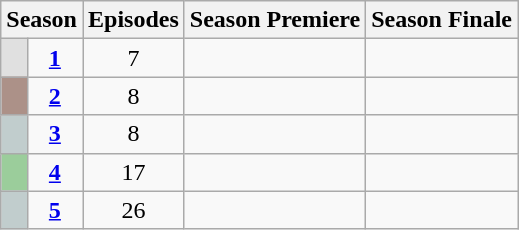<table class="wikitable">
<tr>
<th colspan="2">Season</th>
<th>Episodes</th>
<th>Season Premiere</th>
<th>Season Finale</th>
</tr>
<tr>
<td style="background:#E0E0E0; height:5px;"></td>
<td style="text-align:center;"><strong><a href='#'>1</a></strong></td>
<td style="text-align:center;">7</td>
<td style="text-align:center;"></td>
<td style="text-align:center;"></td>
</tr>
<tr>
<td style="background:#AC9188; height:5px;"></td>
<td style="text-align:center;"><strong><a href='#'>2</a></strong></td>
<td style="text-align:center;">8</td>
<td style="text-align:center;"></td>
<td style="text-align:center;"></td>
</tr>
<tr>
<td style="background:#C1CDCD; height:5px;"></td>
<td style="text-align:center;"><strong><a href='#'>3</a></strong></td>
<td style="text-align:center;">8</td>
<td style="text-align:center;"></td>
<td style="text-align:center;"></td>
</tr>
<tr>
<td style="background:#9BCD9B; height:5px;"></td>
<td style="text-align:center;"><strong><a href='#'>4</a></strong></td>
<td style="text-align:center;">17</td>
<td style="text-align:center;"></td>
<td style="text-align:center;"></td>
</tr>
<tr>
<td style="background:#C1CDCD; height:5px;"></td>
<td style="text-align:center;"><strong><a href='#'>5</a></strong></td>
<td style="text-align:center;">26</td>
<td style="text-align:center;"></td>
<td style="text-align:center;"></td>
</tr>
</table>
